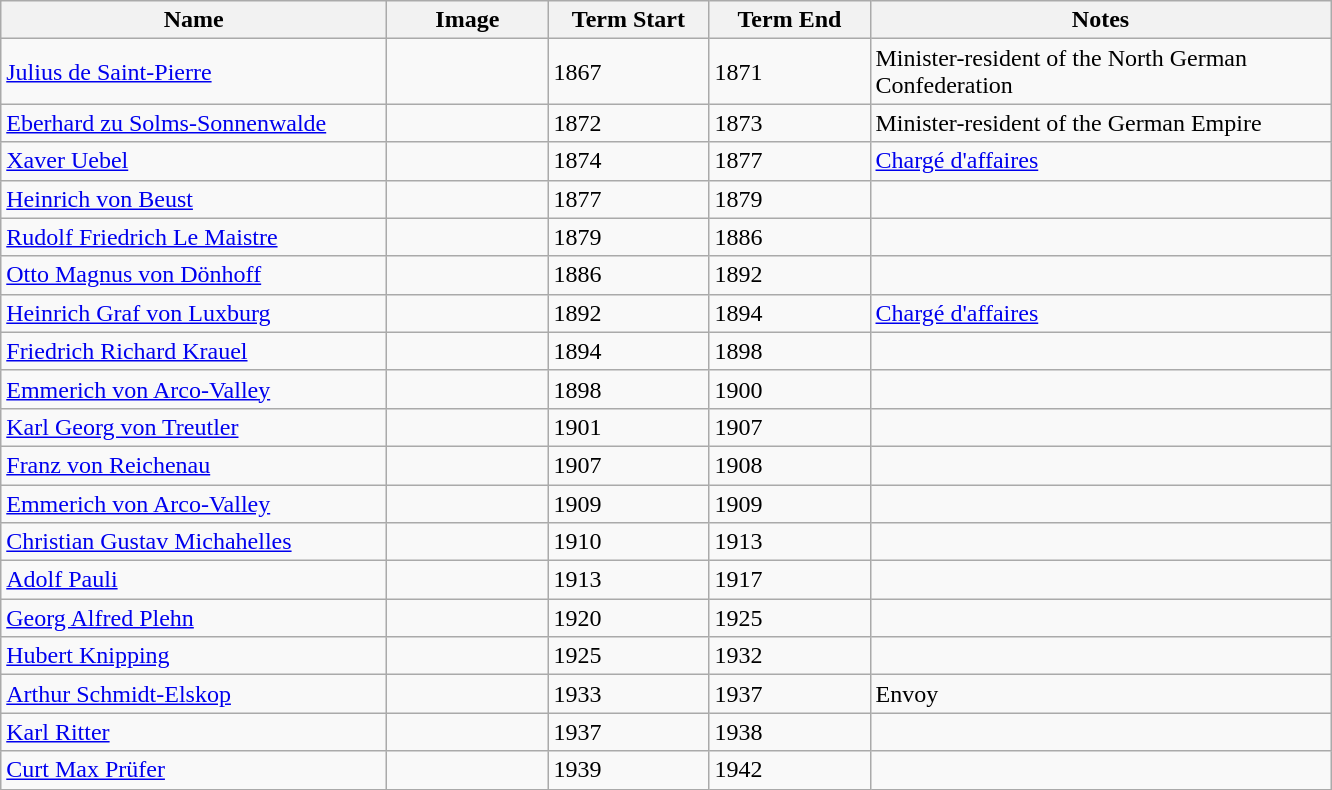<table class="wikitable">
<tr class="hintergrundfarbe5">
<th width="250">Name</th>
<th width="100">Image</th>
<th width="100">Term Start</th>
<th width="100">Term End</th>
<th width="300">Notes</th>
</tr>
<tr>
<td><a href='#'>Julius de Saint-Pierre</a></td>
<td></td>
<td>1867</td>
<td>1871</td>
<td>Minister-resident of the North German Confederation</td>
</tr>
<tr>
<td><a href='#'>Eberhard zu Solms-Sonnenwalde</a></td>
<td></td>
<td>1872</td>
<td>1873</td>
<td>Minister-resident of the German Empire</td>
</tr>
<tr>
<td><a href='#'>Xaver Uebel</a></td>
<td></td>
<td>1874</td>
<td>1877</td>
<td><a href='#'>Chargé d'affaires</a></td>
</tr>
<tr>
<td><a href='#'>Heinrich von Beust</a></td>
<td></td>
<td>1877</td>
<td>1879</td>
<td></td>
</tr>
<tr>
<td><a href='#'>Rudolf Friedrich Le Maistre</a></td>
<td></td>
<td>1879</td>
<td>1886</td>
<td></td>
</tr>
<tr>
<td><a href='#'>Otto Magnus von Dönhoff</a></td>
<td></td>
<td>1886</td>
<td>1892</td>
<td></td>
</tr>
<tr>
<td><a href='#'>Heinrich Graf von Luxburg</a></td>
<td></td>
<td>1892</td>
<td>1894</td>
<td><a href='#'>Chargé d'affaires</a></td>
</tr>
<tr>
<td><a href='#'>Friedrich Richard Krauel</a></td>
<td></td>
<td>1894</td>
<td>1898</td>
<td></td>
</tr>
<tr>
<td><a href='#'>Emmerich von Arco-Valley</a></td>
<td></td>
<td>1898</td>
<td>1900</td>
<td></td>
</tr>
<tr>
<td><a href='#'>Karl Georg von Treutler</a></td>
<td></td>
<td>1901</td>
<td>1907</td>
<td></td>
</tr>
<tr>
<td><a href='#'>Franz von Reichenau</a></td>
<td></td>
<td>1907</td>
<td>1908</td>
<td></td>
</tr>
<tr>
<td><a href='#'>Emmerich von Arco-Valley</a></td>
<td></td>
<td>1909</td>
<td>1909</td>
<td></td>
</tr>
<tr>
<td><a href='#'>Christian Gustav Michahelles</a></td>
<td></td>
<td>1910</td>
<td>1913</td>
<td></td>
</tr>
<tr>
<td><a href='#'>Adolf Pauli</a></td>
<td></td>
<td>1913</td>
<td>1917</td>
<td></td>
</tr>
<tr>
<td><a href='#'>Georg Alfred Plehn</a></td>
<td></td>
<td>1920</td>
<td>1925</td>
<td></td>
</tr>
<tr>
<td><a href='#'>Hubert Knipping</a></td>
<td></td>
<td>1925</td>
<td>1932</td>
<td></td>
</tr>
<tr>
<td><a href='#'>Arthur Schmidt-Elskop</a></td>
<td></td>
<td>1933</td>
<td>1937</td>
<td>Envoy</td>
</tr>
<tr>
<td><a href='#'>Karl Ritter</a></td>
<td></td>
<td>1937</td>
<td>1938</td>
<td></td>
</tr>
<tr>
<td><a href='#'>Curt Max Prüfer</a></td>
<td></td>
<td>1939</td>
<td>1942</td>
<td></td>
</tr>
</table>
